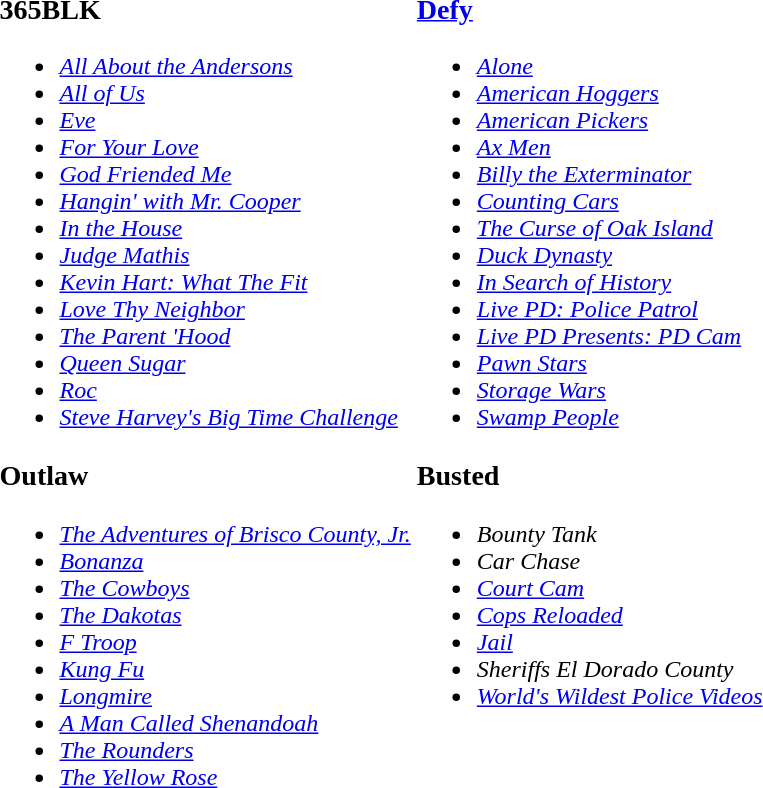<table>
<tr>
<td valign="top"><br><h3>365BLK</h3><ul><li><em><a href='#'>All About the Andersons</a></em></li><li><em><a href='#'>All of Us</a></em></li><li><em><a href='#'>Eve</a></em></li><li><em><a href='#'>For Your Love</a></em></li><li><em><a href='#'>God Friended Me</a></em></li><li><em><a href='#'>Hangin' with Mr. Cooper</a></em></li><li><em><a href='#'>In the House</a></em></li><li><em><a href='#'>Judge Mathis</a></em></li><li><em><a href='#'>Kevin Hart: What The Fit</a></em></li><li><em><a href='#'>Love Thy Neighbor</a></em></li><li><em><a href='#'>The Parent 'Hood</a></em></li><li><em><a href='#'>Queen Sugar</a></em></li><li><em><a href='#'>Roc</a></em></li><li><em><a href='#'>Steve Harvey's Big Time Challenge</a></em></li></ul><h3>Outlaw</h3><ul><li><em><a href='#'>The Adventures of Brisco County, Jr.</a></em></li><li><em><a href='#'>Bonanza</a></em></li><li><em><a href='#'>The Cowboys</a></em></li><li><em><a href='#'>The Dakotas</a></em></li><li><em><a href='#'>F Troop</a></em></li><li><em><a href='#'>Kung Fu</a></em></li><li><em><a href='#'>Longmire</a></em></li><li><em><a href='#'>A Man Called Shenandoah</a></em></li><li><em><a href='#'>The Rounders</a></em></li><li><em><a href='#'>The Yellow Rose</a></em></li></ul></td>
<td valign="top"><br><h3><a href='#'>Defy</a></h3><ul><li><em><a href='#'>Alone</a></em></li><li><em><a href='#'>American Hoggers</a></em></li><li><em><a href='#'>American Pickers</a></em></li><li><em><a href='#'>Ax Men</a></em></li><li><em><a href='#'>Billy the Exterminator</a></em></li><li><em><a href='#'>Counting Cars</a></em></li><li><em><a href='#'>The Curse of Oak Island</a></em></li><li><em><a href='#'>Duck Dynasty</a></em></li><li><em><a href='#'>In Search of History</a></em></li><li><em><a href='#'>Live PD: Police Patrol</a></em></li><li><em><a href='#'>Live PD Presents: PD Cam</a></em></li><li><em><a href='#'>Pawn Stars</a></em></li><li><em><a href='#'>Storage Wars</a></em></li><li><em><a href='#'>Swamp People</a></em></li></ul><h3>Busted</h3><ul><li><em>Bounty Tank</em></li><li><em>Car Chase</em></li><li><em><a href='#'>Court Cam</a></em></li><li><em><a href='#'>Cops Reloaded</a></em></li><li><em><a href='#'>Jail</a></em></li><li><em>Sheriffs El Dorado County</em></li><li><em><a href='#'>World's Wildest Police Videos</a></em></li></ul></td>
</tr>
</table>
